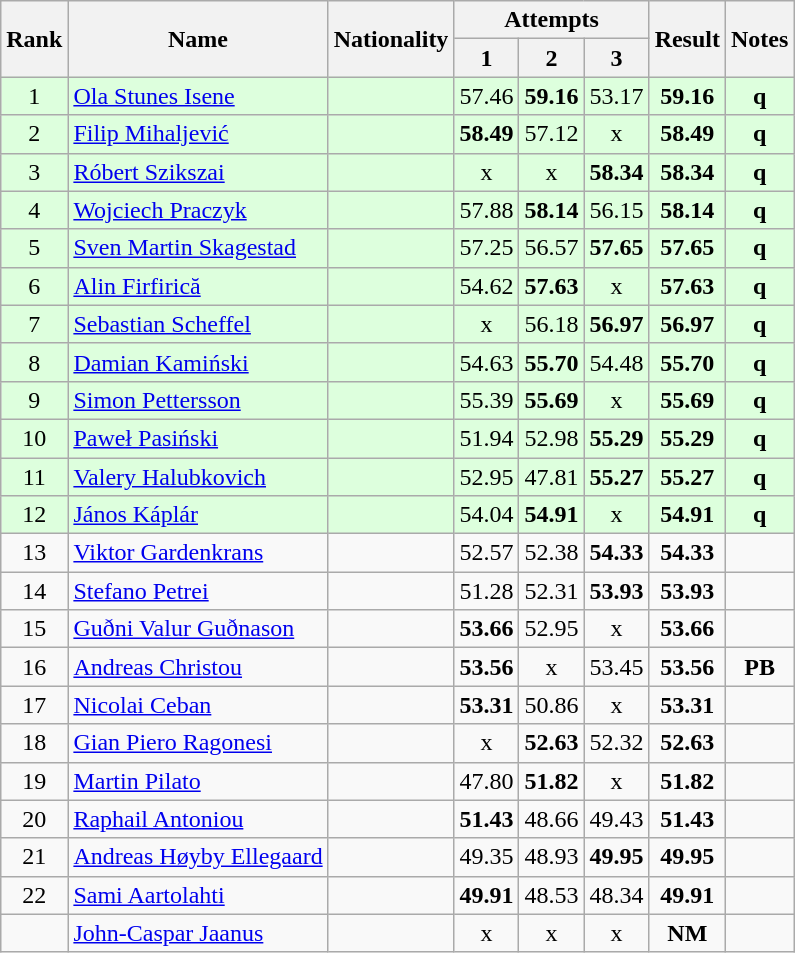<table class="wikitable sortable" style="text-align:center">
<tr>
<th rowspan=2>Rank</th>
<th rowspan=2>Name</th>
<th rowspan=2>Nationality</th>
<th colspan=3>Attempts</th>
<th rowspan=2>Result</th>
<th rowspan=2>Notes</th>
</tr>
<tr>
<th>1</th>
<th>2</th>
<th>3</th>
</tr>
<tr bgcolor=ddffdd>
<td>1</td>
<td align=left><a href='#'>Ola Stunes Isene</a></td>
<td align=left></td>
<td>57.46</td>
<td><strong>59.16</strong></td>
<td>53.17</td>
<td><strong>59.16</strong></td>
<td><strong>q</strong></td>
</tr>
<tr bgcolor=ddffdd>
<td>2</td>
<td align=left><a href='#'>Filip Mihaljević</a></td>
<td align=left></td>
<td><strong>58.49</strong></td>
<td>57.12</td>
<td>x</td>
<td><strong>58.49</strong></td>
<td><strong>q</strong></td>
</tr>
<tr bgcolor=ddffdd>
<td>3</td>
<td align=left><a href='#'>Róbert Szikszai</a></td>
<td align=left></td>
<td>x</td>
<td>x</td>
<td><strong>58.34</strong></td>
<td><strong>58.34</strong></td>
<td><strong>q</strong></td>
</tr>
<tr bgcolor=ddffdd>
<td>4</td>
<td align=left><a href='#'>Wojciech Praczyk</a></td>
<td align=left></td>
<td>57.88</td>
<td><strong>58.14</strong></td>
<td>56.15</td>
<td><strong>58.14</strong></td>
<td><strong>q</strong></td>
</tr>
<tr bgcolor=ddffdd>
<td>5</td>
<td align=left><a href='#'>Sven Martin Skagestad</a></td>
<td align=left></td>
<td>57.25</td>
<td>56.57</td>
<td><strong>57.65</strong></td>
<td><strong>57.65</strong></td>
<td><strong>q</strong></td>
</tr>
<tr bgcolor=ddffdd>
<td>6</td>
<td align=left><a href='#'>Alin Firfirică</a></td>
<td align=left></td>
<td>54.62</td>
<td><strong>57.63</strong></td>
<td>x</td>
<td><strong>57.63</strong></td>
<td><strong>q</strong></td>
</tr>
<tr bgcolor=ddffdd>
<td>7</td>
<td align=left><a href='#'>Sebastian Scheffel</a></td>
<td align=left></td>
<td>x</td>
<td>56.18</td>
<td><strong>56.97</strong></td>
<td><strong>56.97</strong></td>
<td><strong>q</strong></td>
</tr>
<tr bgcolor=ddffdd>
<td>8</td>
<td align=left><a href='#'>Damian Kamiński</a></td>
<td align=left></td>
<td>54.63</td>
<td><strong>55.70</strong></td>
<td>54.48</td>
<td><strong>55.70</strong></td>
<td><strong>q</strong></td>
</tr>
<tr bgcolor=ddffdd>
<td>9</td>
<td align=left><a href='#'>Simon Pettersson</a></td>
<td align=left></td>
<td>55.39</td>
<td><strong>55.69</strong></td>
<td>x</td>
<td><strong>55.69</strong></td>
<td><strong>q</strong></td>
</tr>
<tr bgcolor=ddffdd>
<td>10</td>
<td align=left><a href='#'>Paweł Pasiński</a></td>
<td align=left></td>
<td>51.94</td>
<td>52.98</td>
<td><strong>55.29</strong></td>
<td><strong>55.29</strong></td>
<td><strong>q</strong></td>
</tr>
<tr bgcolor=ddffdd>
<td>11</td>
<td align=left><a href='#'>Valery Halubkovich</a></td>
<td align=left></td>
<td>52.95</td>
<td>47.81</td>
<td><strong>55.27</strong></td>
<td><strong>55.27</strong></td>
<td><strong>q</strong></td>
</tr>
<tr bgcolor=ddffdd>
<td>12</td>
<td align=left><a href='#'>János Káplár</a></td>
<td align=left></td>
<td>54.04</td>
<td><strong>54.91</strong></td>
<td>x</td>
<td><strong>54.91</strong></td>
<td><strong>q</strong></td>
</tr>
<tr>
<td>13</td>
<td align=left><a href='#'>Viktor Gardenkrans</a></td>
<td align=left></td>
<td>52.57</td>
<td>52.38</td>
<td><strong>54.33</strong></td>
<td><strong>54.33</strong></td>
<td></td>
</tr>
<tr>
<td>14</td>
<td align=left><a href='#'>Stefano Petrei</a></td>
<td align=left></td>
<td>51.28</td>
<td>52.31</td>
<td><strong>53.93</strong></td>
<td><strong>53.93</strong></td>
<td></td>
</tr>
<tr>
<td>15</td>
<td align=left><a href='#'>Guðni Valur Guðnason</a></td>
<td align=left></td>
<td><strong>53.66</strong></td>
<td>52.95</td>
<td>x</td>
<td><strong>53.66</strong></td>
<td></td>
</tr>
<tr>
<td>16</td>
<td align=left><a href='#'>Andreas Christou</a></td>
<td align=left></td>
<td><strong>53.56</strong></td>
<td>x</td>
<td>53.45</td>
<td><strong>53.56</strong></td>
<td><strong>PB</strong></td>
</tr>
<tr>
<td>17</td>
<td align=left><a href='#'>Nicolai Ceban</a></td>
<td align=left></td>
<td><strong>53.31</strong></td>
<td>50.86</td>
<td>x</td>
<td><strong>53.31</strong></td>
<td></td>
</tr>
<tr>
<td>18</td>
<td align=left><a href='#'>Gian Piero Ragonesi</a></td>
<td align=left></td>
<td>x</td>
<td><strong>52.63</strong></td>
<td>52.32</td>
<td><strong>52.63</strong></td>
<td></td>
</tr>
<tr>
<td>19</td>
<td align=left><a href='#'>Martin Pilato</a></td>
<td align=left></td>
<td>47.80</td>
<td><strong>51.82</strong></td>
<td>x</td>
<td><strong>51.82</strong></td>
<td></td>
</tr>
<tr>
<td>20</td>
<td align=left><a href='#'>Raphail Antoniou</a></td>
<td align=left></td>
<td><strong>51.43</strong></td>
<td>48.66</td>
<td>49.43</td>
<td><strong>51.43</strong></td>
<td></td>
</tr>
<tr>
<td>21</td>
<td align=left><a href='#'>Andreas Høyby Ellegaard</a></td>
<td align=left></td>
<td>49.35</td>
<td>48.93</td>
<td><strong>49.95</strong></td>
<td><strong>49.95</strong></td>
<td></td>
</tr>
<tr>
<td>22</td>
<td align=left><a href='#'>Sami Aartolahti</a></td>
<td align=left></td>
<td><strong>49.91</strong></td>
<td>48.53</td>
<td>48.34</td>
<td><strong>49.91</strong></td>
<td></td>
</tr>
<tr>
<td></td>
<td align=left><a href='#'>John-Caspar Jaanus</a></td>
<td align=left></td>
<td>x</td>
<td>x</td>
<td>x</td>
<td><strong>NM</strong></td>
<td></td>
</tr>
</table>
